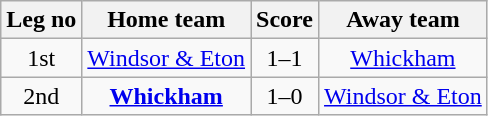<table class="wikitable" style="text-align:center">
<tr>
<th>Leg no</th>
<th>Home team</th>
<th>Score</th>
<th>Away team</th>
</tr>
<tr>
<td>1st</td>
<td><a href='#'>Windsor & Eton</a></td>
<td>1–1</td>
<td><a href='#'>Whickham</a></td>
</tr>
<tr>
<td>2nd</td>
<td><strong><a href='#'>Whickham</a></strong></td>
<td>1–0</td>
<td><a href='#'>Windsor & Eton</a></td>
</tr>
</table>
